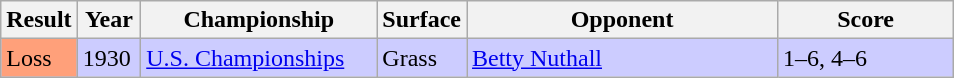<table class='sortable wikitable'>
<tr>
<th style="width:40px">Result</th>
<th style="width:35px">Year</th>
<th style="width:150px">Championship</th>
<th style="width:50px">Surface</th>
<th style="width:200px">Opponent</th>
<th style="width:110px" class="unsortable">Score</th>
</tr>
<tr style="background:#ccf;">
<td style="background:#ffa07a;">Loss</td>
<td>1930</td>
<td><a href='#'>U.S. Championships</a></td>
<td>Grass</td>
<td> <a href='#'>Betty Nuthall</a></td>
<td>1–6, 4–6</td>
</tr>
</table>
